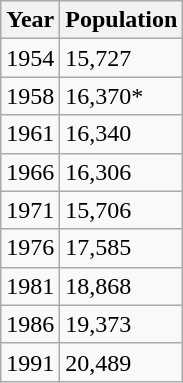<table class="wikitable">
<tr>
<th>Year</th>
<th>Population</th>
</tr>
<tr>
<td>1954</td>
<td>15,727</td>
</tr>
<tr>
<td>1958</td>
<td>16,370*</td>
</tr>
<tr>
<td>1961</td>
<td>16,340</td>
</tr>
<tr>
<td>1966</td>
<td>16,306</td>
</tr>
<tr>
<td>1971</td>
<td>15,706</td>
</tr>
<tr>
<td>1976</td>
<td>17,585</td>
</tr>
<tr>
<td>1981</td>
<td>18,868</td>
</tr>
<tr>
<td>1986</td>
<td>19,373</td>
</tr>
<tr>
<td>1991</td>
<td>20,489</td>
</tr>
</table>
